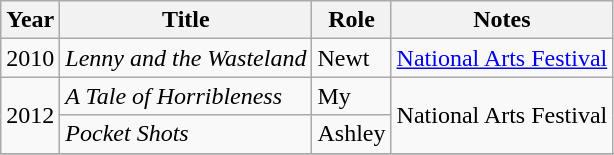<table class="wikitable sortable">
<tr>
<th>Year</th>
<th>Title</th>
<th>Role</th>
<th class="unsortable">Notes</th>
</tr>
<tr>
<td>2010</td>
<td><em>Lenny and the Wasteland</em></td>
<td>Newt</td>
<td><a href='#'>National Arts Festival</a></td>
</tr>
<tr>
<td rowspan="2">2012</td>
<td><em>A Tale of Horribleness</em></td>
<td>My</td>
<td rowspan="2">National Arts Festival</td>
</tr>
<tr>
<td><em>Pocket Shots</em></td>
<td>Ashley</td>
</tr>
<tr>
</tr>
</table>
